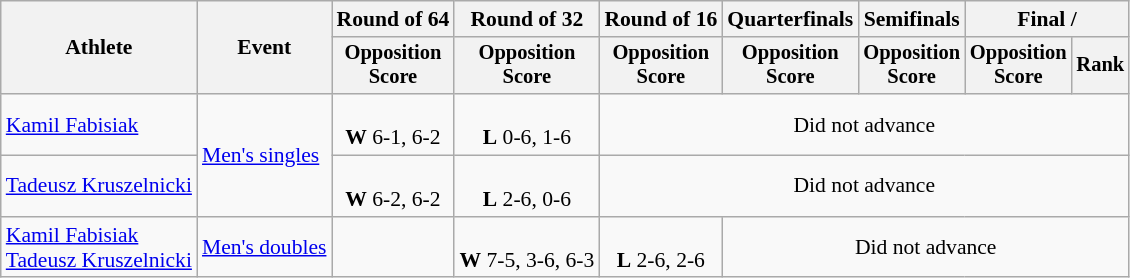<table class=wikitable style="font-size:90%">
<tr>
<th rowspan="2">Athlete</th>
<th rowspan="2">Event</th>
<th>Round of 64</th>
<th>Round of 32</th>
<th>Round of 16</th>
<th>Quarterfinals</th>
<th>Semifinals</th>
<th colspan=2>Final / </th>
</tr>
<tr style="font-size:95%">
<th>Opposition<br>Score</th>
<th>Opposition<br>Score</th>
<th>Opposition<br>Score</th>
<th>Opposition<br>Score</th>
<th>Opposition<br>Score</th>
<th>Opposition<br>Score</th>
<th>Rank</th>
</tr>
<tr align=center>
<td align=left><a href='#'>Kamil Fabisiak</a></td>
<td align=left rowspan=2><a href='#'>Men's singles</a></td>
<td><br><strong>W</strong> 6-1, 6-2</td>
<td><br><strong>L</strong> 0-6, 1-6</td>
<td colspan=5>Did not advance</td>
</tr>
<tr align=center>
<td align=left><a href='#'>Tadeusz Kruszelnicki</a></td>
<td><br><strong>W</strong> 6-2, 6-2</td>
<td><br><strong>L</strong> 2-6, 0-6</td>
<td colspan=5>Did not advance</td>
</tr>
<tr align=center>
<td align=left><a href='#'>Kamil Fabisiak</a><br><a href='#'>Tadeusz Kruszelnicki</a></td>
<td align=left><a href='#'>Men's doubles</a></td>
<td></td>
<td><br><strong>W</strong> 7-5, 3-6, 6-3</td>
<td><br><strong>L</strong> 2-6, 2-6</td>
<td colspan=4>Did not advance</td>
</tr>
</table>
